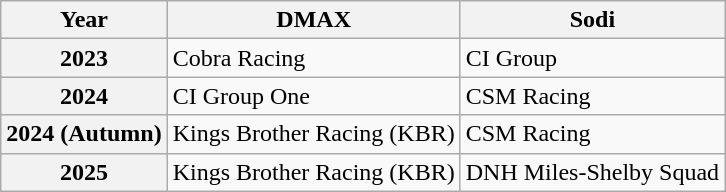<table class="wikitable">
<tr>
<th>Year</th>
<th>DMAX</th>
<th>Sodi</th>
</tr>
<tr>
<th>2023</th>
<td>Cobra Racing</td>
<td>CI Group</td>
</tr>
<tr>
<th>2024</th>
<td>CI Group One</td>
<td>CSM Racing</td>
</tr>
<tr>
<th>2024 (Autumn)</th>
<td>Kings Brother Racing (KBR)</td>
<td>CSM Racing</td>
</tr>
<tr>
<th>2025</th>
<td>Kings Brother Racing (KBR)</td>
<td>DNH Miles-Shelby Squad</td>
</tr>
</table>
